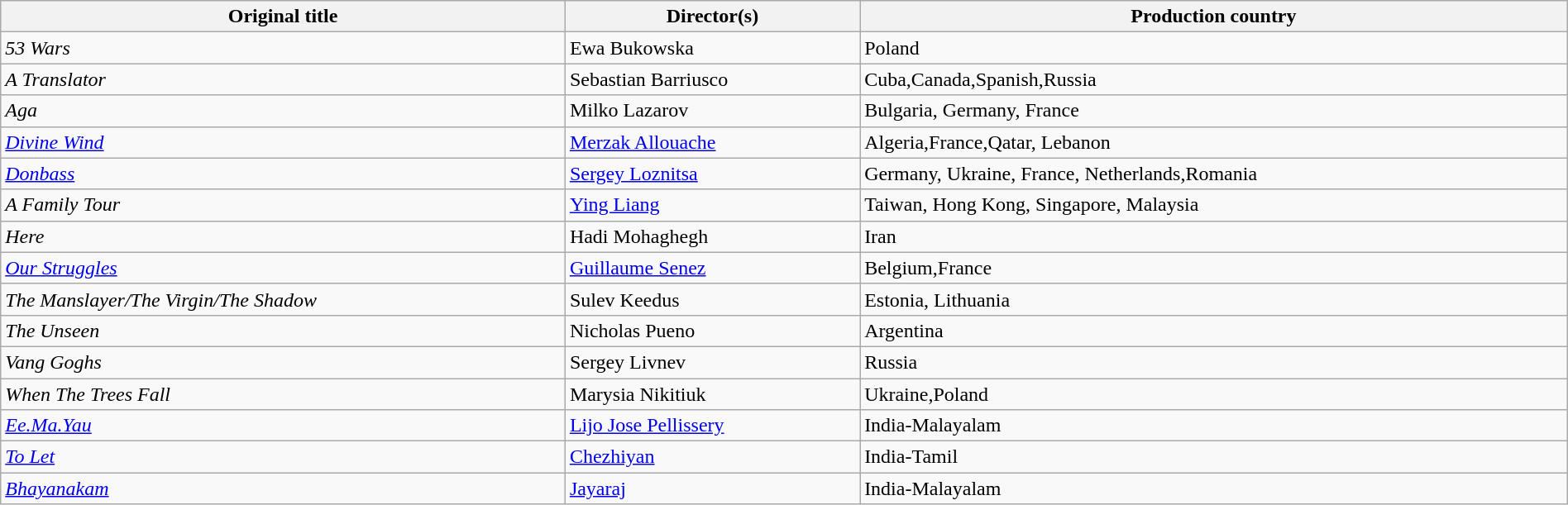<table class="wikitable" style="width:100%;" cellpadding="5">
<tr>
<th scope="col">Original title</th>
<th scope="col">Director(s)</th>
<th scope="col">Production country</th>
</tr>
<tr>
<td><em>53 Wars</em></td>
<td>Ewa Bukowska</td>
<td>Poland</td>
</tr>
<tr>
<td><em>A Translator</em></td>
<td>Sebastian Barriusco</td>
<td>Cuba,Canada,Spanish,Russia</td>
</tr>
<tr>
<td><em>Aga</em></td>
<td>Milko Lazarov</td>
<td>Bulgaria, Germany, France</td>
</tr>
<tr>
<td><em><a href='#'>Divine Wind</a></em></td>
<td><a href='#'>Merzak Allouache</a></td>
<td>Algeria,France,Qatar, Lebanon</td>
</tr>
<tr>
<td><em><a href='#'>Donbass</a></em></td>
<td><a href='#'>Sergey Loznitsa</a></td>
<td>Germany, Ukraine, France, Netherlands,Romania</td>
</tr>
<tr>
<td><em>A Family Tour</em></td>
<td><a href='#'>Ying Liang</a></td>
<td>Taiwan, Hong Kong, Singapore, Malaysia</td>
</tr>
<tr>
<td><em>Here</em></td>
<td>Hadi Mohaghegh</td>
<td>Iran</td>
</tr>
<tr>
<td><em><a href='#'>Our Struggles</a></em></td>
<td><a href='#'>Guillaume Senez</a></td>
<td>Belgium,France</td>
</tr>
<tr>
<td><em>The Manslayer/The Virgin/The Shadow</em></td>
<td>Sulev Keedus</td>
<td>Estonia, Lithuania</td>
</tr>
<tr>
<td><em>The Unseen</em></td>
<td>Nicholas Pueno</td>
<td>Argentina</td>
</tr>
<tr>
<td><em> Vang Goghs </em></td>
<td>Sergey Livnev</td>
<td>Russia</td>
</tr>
<tr>
<td><em> When The Trees Fall</em></td>
<td>Marysia Nikitiuk</td>
<td>Ukraine,Poland</td>
</tr>
<tr>
<td><em> <a href='#'>Ee.Ma.Yau</a></em></td>
<td><a href='#'>Lijo Jose Pellissery</a></td>
<td>India-Malayalam</td>
</tr>
<tr>
<td><em> <a href='#'>To Let</a></em></td>
<td><a href='#'>Chezhiyan</a></td>
<td>India-Tamil</td>
</tr>
<tr>
<td><em> <a href='#'>Bhayanakam</a></em></td>
<td><a href='#'>Jayaraj</a></td>
<td>India-Malayalam</td>
</tr>
</table>
